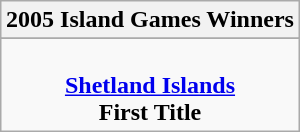<table class="wikitable" style="text-align: center; margin: 0 auto;">
<tr>
<th>2005 Island Games Winners</th>
</tr>
<tr>
</tr>
<tr>
<td><br><strong><a href='#'>Shetland Islands</a></strong><br><strong>First Title</strong></td>
</tr>
</table>
